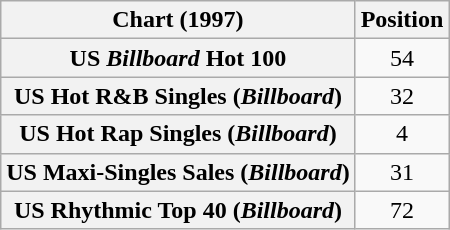<table class="wikitable sortable plainrowheaders" style="text-align:center">
<tr>
<th scope="col">Chart (1997)</th>
<th scope="col">Position</th>
</tr>
<tr>
<th scope="row">US <em>Billboard</em> Hot 100</th>
<td>54</td>
</tr>
<tr>
<th scope="row">US Hot R&B Singles (<em>Billboard</em>)</th>
<td>32</td>
</tr>
<tr>
<th scope="row">US Hot Rap Singles (<em>Billboard</em>)</th>
<td>4</td>
</tr>
<tr>
<th scope="row">US Maxi-Singles Sales (<em>Billboard</em>)</th>
<td>31</td>
</tr>
<tr>
<th scope="row">US Rhythmic Top 40 (<em>Billboard</em>)</th>
<td>72</td>
</tr>
</table>
